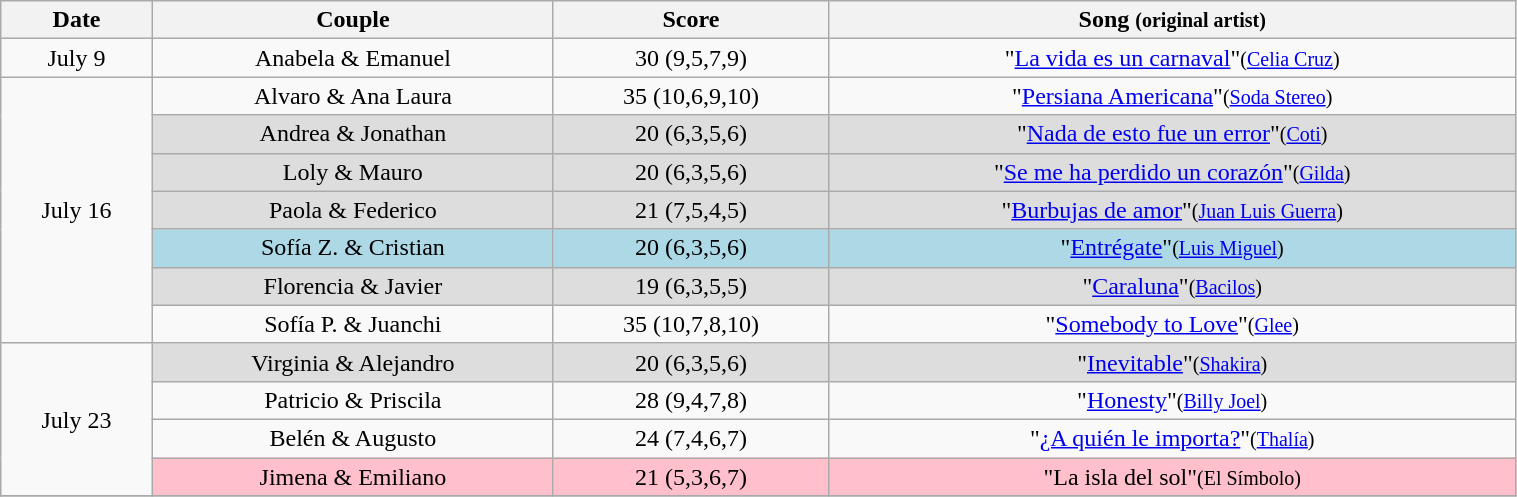<table class="wikitable" style="text-align:center;width:80%;">
<tr>
<th>Date</th>
<th>Couple</th>
<th>Score</th>
<th>Song <small>(original artist)</small></th>
</tr>
<tr>
<td>July 9</td>
<td>Anabela & Emanuel</td>
<td>30 (9,5,7,9)</td>
<td>"<a href='#'>La vida es un carnaval</a>"<small>(<a href='#'>Celia Cruz</a>)</small></td>
</tr>
<tr>
<td rowspan="7">July 16</td>
<td>Alvaro & Ana Laura</td>
<td>35 (10,6,9,10)</td>
<td>"<a href='#'>Persiana Americana</a>"<small>(<a href='#'>Soda Stereo</a>)</small></td>
</tr>
<tr>
<td style="background:#ddd;">Andrea & Jonathan</td>
<td style="background:#ddd;">20 (6,3,5,6)</td>
<td style="background:#ddd;">"<a href='#'>Nada de esto fue un error</a>"<small>(<a href='#'>Coti</a>)</small></td>
</tr>
<tr>
<td style="background:#ddd;">Loly & Mauro</td>
<td style="background:#ddd;">20 (6,3,5,6)</td>
<td style="background:#ddd;">"<a href='#'>Se me ha perdido un corazón</a>"<small>(<a href='#'>Gilda</a>)</small></td>
</tr>
<tr>
<td style="background:#ddd;">Paola & Federico</td>
<td style="background:#ddd;">21 (7,5,4,5)</td>
<td style="background:#ddd;">"<a href='#'>Burbujas de amor</a>"<small>(<a href='#'>Juan Luis Guerra</a>)</small></td>
</tr>
<tr>
<td style="background:lightblue;">Sofía Z. & Cristian</td>
<td style="background:lightblue;">20 (6,3,5,6)</td>
<td style="background:lightblue;">"<a href='#'>Entrégate</a>"<small>(<a href='#'>Luis Miguel</a>)</small></td>
</tr>
<tr>
<td style="background:#ddd;">Florencia & Javier</td>
<td style="background:#ddd;">19 (6,3,5,5)</td>
<td style="background:#ddd;">"<a href='#'>Caraluna</a>"<small>(<a href='#'>Bacilos</a>)</small></td>
</tr>
<tr>
<td>Sofía P. & Juanchi</td>
<td>35 (10,7,8,10)</td>
<td>"<a href='#'>Somebody to Love</a>"<small>(<a href='#'>Glee</a>)</small></td>
</tr>
<tr>
<td rowspan="4">July 23</td>
<td style="background:#ddd;">Virginia & Alejandro</td>
<td style="background:#ddd;">20 (6,3,5,6)</td>
<td style="background:#ddd;">"<a href='#'>Inevitable</a>"<small>(<a href='#'>Shakira</a>)</small></td>
</tr>
<tr>
<td>Patricio & Priscila</td>
<td>28 (9,4,7,8)</td>
<td>"<a href='#'>Honesty</a>"<small>(<a href='#'>Billy Joel</a>)</small></td>
</tr>
<tr>
<td>Belén & Augusto</td>
<td>24 (7,4,6,7)</td>
<td>"<a href='#'>¿A quién le importa?</a>"<small>(<a href='#'>Thalía</a>)</small></td>
</tr>
<tr>
<td style="background:pink;">Jimena & Emiliano</td>
<td style="background:pink;">21 (5,3,6,7)</td>
<td style="background:pink;">"La isla del sol"<small>(El Símbolo)</small></td>
</tr>
<tr>
</tr>
</table>
